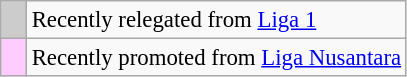<table class="wikitable" style="font-size:95%">
<tr>
<td style="width:10px;background:#cccccc"></td>
<td>Recently relegated from <a href='#'>Liga 1</a></td>
</tr>
<tr>
<td style="width:10px;background:#ffccff"></td>
<td>Recently promoted from <a href='#'>Liga Nusantara</a></td>
</tr>
</table>
